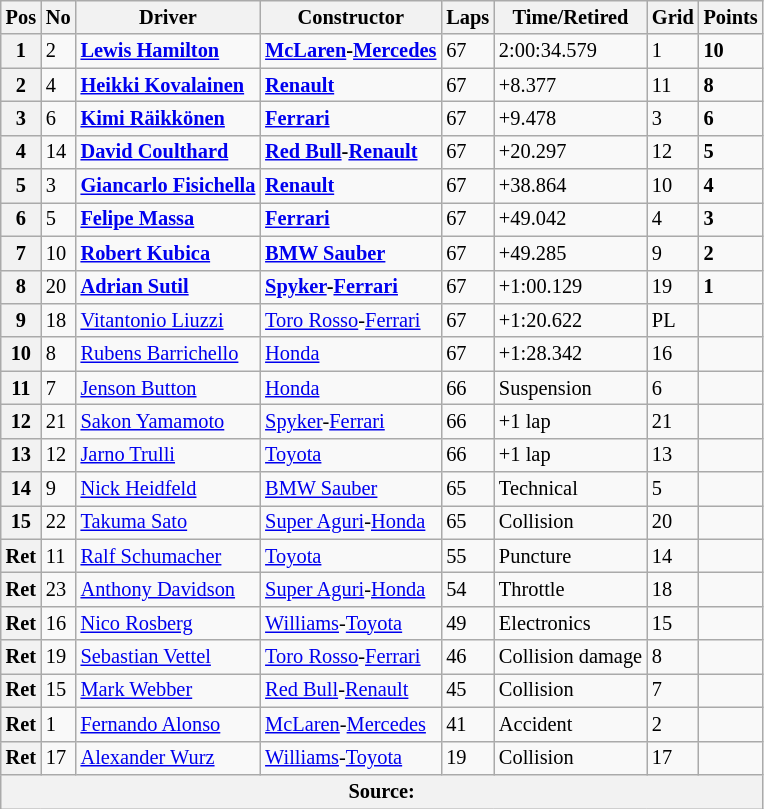<table class="wikitable" style="font-size:85%">
<tr>
<th>Pos</th>
<th>No</th>
<th>Driver</th>
<th>Constructor</th>
<th>Laps</th>
<th>Time/Retired</th>
<th>Grid</th>
<th>Points</th>
</tr>
<tr>
<th>1</th>
<td>2</td>
<td> <strong><a href='#'>Lewis Hamilton</a></strong></td>
<td align="center" nowrap><strong><a href='#'>McLaren</a>-<a href='#'>Mercedes</a></strong></td>
<td>67</td>
<td>2:00:34.579</td>
<td>1</td>
<td><strong>10</strong></td>
</tr>
<tr>
<th>2</th>
<td>4</td>
<td> <strong><a href='#'>Heikki Kovalainen</a></strong></td>
<td><strong><a href='#'>Renault</a></strong></td>
<td>67</td>
<td>+8.377</td>
<td>11</td>
<td><strong>8</strong></td>
</tr>
<tr>
<th>3</th>
<td>6</td>
<td> <strong><a href='#'>Kimi Räikkönen</a></strong></td>
<td><strong><a href='#'>Ferrari</a></strong></td>
<td>67</td>
<td>+9.478</td>
<td>3</td>
<td><strong>6</strong></td>
</tr>
<tr>
<th>4</th>
<td>14</td>
<td> <strong><a href='#'>David Coulthard</a></strong></td>
<td><strong><a href='#'>Red Bull</a>-<a href='#'>Renault</a></strong></td>
<td>67</td>
<td>+20.297</td>
<td>12</td>
<td><strong>5</strong></td>
</tr>
<tr>
<th>5</th>
<td>3</td>
<td align="center" nowrap> <strong><a href='#'>Giancarlo Fisichella</a></strong></td>
<td><strong><a href='#'>Renault</a></strong></td>
<td>67</td>
<td>+38.864</td>
<td>10</td>
<td><strong>4</strong></td>
</tr>
<tr>
<th>6</th>
<td>5</td>
<td> <strong><a href='#'>Felipe Massa</a></strong></td>
<td><strong><a href='#'>Ferrari</a></strong></td>
<td>67</td>
<td>+49.042</td>
<td>4</td>
<td><strong>3</strong></td>
</tr>
<tr>
<th>7</th>
<td>10</td>
<td> <strong><a href='#'>Robert Kubica</a></strong></td>
<td><strong><a href='#'>BMW Sauber</a></strong></td>
<td>67</td>
<td>+49.285</td>
<td>9</td>
<td><strong>2</strong></td>
</tr>
<tr>
<th>8</th>
<td>20</td>
<td> <strong><a href='#'>Adrian Sutil</a></strong></td>
<td><strong><a href='#'>Spyker</a>-<a href='#'>Ferrari</a></strong></td>
<td>67</td>
<td>+1:00.129</td>
<td>19</td>
<td><strong>1</strong></td>
</tr>
<tr>
<th>9</th>
<td>18</td>
<td> <a href='#'>Vitantonio Liuzzi</a></td>
<td><a href='#'>Toro Rosso</a>-<a href='#'>Ferrari</a></td>
<td>67</td>
<td>+1:20.622</td>
<td>PL</td>
<td></td>
</tr>
<tr>
<th>10</th>
<td>8</td>
<td> <a href='#'>Rubens Barrichello</a></td>
<td><a href='#'>Honda</a></td>
<td>67</td>
<td>+1:28.342</td>
<td>16</td>
<td></td>
</tr>
<tr>
<th>11</th>
<td>7</td>
<td> <a href='#'>Jenson Button</a></td>
<td><a href='#'>Honda</a></td>
<td>66</td>
<td>Suspension</td>
<td>6</td>
<td></td>
</tr>
<tr>
<th>12</th>
<td>21</td>
<td> <a href='#'>Sakon Yamamoto</a></td>
<td><a href='#'>Spyker</a>-<a href='#'>Ferrari</a></td>
<td>66</td>
<td>+1 lap</td>
<td>21</td>
<td></td>
</tr>
<tr>
<th>13</th>
<td>12</td>
<td> <a href='#'>Jarno Trulli</a></td>
<td><a href='#'>Toyota</a></td>
<td>66</td>
<td>+1 lap</td>
<td>13</td>
<td></td>
</tr>
<tr>
<th>14</th>
<td>9</td>
<td> <a href='#'>Nick Heidfeld</a></td>
<td><a href='#'>BMW Sauber</a></td>
<td>65</td>
<td>Technical</td>
<td>5</td>
<td></td>
</tr>
<tr>
<th>15</th>
<td>22</td>
<td> <a href='#'>Takuma Sato</a></td>
<td><a href='#'>Super Aguri</a>-<a href='#'>Honda</a></td>
<td>65</td>
<td>Collision</td>
<td>20</td>
<td></td>
</tr>
<tr>
<th>Ret</th>
<td>11</td>
<td> <a href='#'>Ralf Schumacher</a></td>
<td><a href='#'>Toyota</a></td>
<td>55</td>
<td>Puncture</td>
<td>14</td>
<td></td>
</tr>
<tr>
<th>Ret</th>
<td>23</td>
<td> <a href='#'>Anthony Davidson</a></td>
<td><a href='#'>Super Aguri</a>-<a href='#'>Honda</a></td>
<td>54</td>
<td>Throttle</td>
<td>18</td>
<td></td>
</tr>
<tr>
<th>Ret</th>
<td>16</td>
<td> <a href='#'>Nico Rosberg</a></td>
<td><a href='#'>Williams</a>-<a href='#'>Toyota</a></td>
<td>49</td>
<td>Electronics</td>
<td>15</td>
<td></td>
</tr>
<tr>
<th>Ret</th>
<td>19</td>
<td> <a href='#'>Sebastian Vettel</a></td>
<td><a href='#'>Toro Rosso</a>-<a href='#'>Ferrari</a></td>
<td>46</td>
<td align="center" nowrap>Collision damage</td>
<td>8</td>
<td></td>
</tr>
<tr>
<th>Ret</th>
<td>15</td>
<td> <a href='#'>Mark Webber</a></td>
<td><a href='#'>Red Bull</a>-<a href='#'>Renault</a></td>
<td>45</td>
<td>Collision</td>
<td>7</td>
<td></td>
</tr>
<tr>
<th>Ret</th>
<td>1</td>
<td> <a href='#'>Fernando Alonso</a></td>
<td><a href='#'>McLaren</a>-<a href='#'>Mercedes</a></td>
<td>41</td>
<td>Accident</td>
<td>2</td>
<td></td>
</tr>
<tr>
<th>Ret</th>
<td>17</td>
<td> <a href='#'>Alexander Wurz</a></td>
<td><a href='#'>Williams</a>-<a href='#'>Toyota</a></td>
<td>19</td>
<td>Collision</td>
<td>17</td>
<td></td>
</tr>
<tr>
<th colspan=8>Source:</th>
</tr>
</table>
